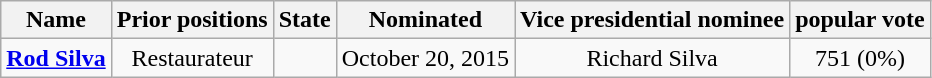<table class="wikitable" style="text-align:center">
<tr>
<th>Name</th>
<th>Prior positions</th>
<th>State</th>
<th>Nominated</th>
<th>Vice presidential nominee</th>
<th>popular vote</th>
</tr>
<tr>
<td><strong><a href='#'>Rod Silva</a></strong></td>
<td>Restaurateur</td>
<td></td>
<td>October 20, 2015</td>
<td>Richard Silva</td>
<td>751 (0%)</td>
</tr>
</table>
